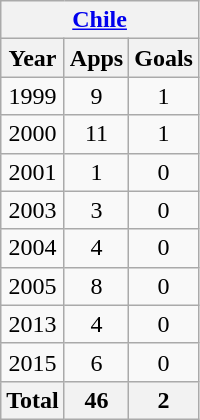<table class="wikitable" style="text-align:center">
<tr>
<th colspan=3><a href='#'>Chile</a></th>
</tr>
<tr>
<th>Year</th>
<th>Apps</th>
<th>Goals</th>
</tr>
<tr>
<td>1999</td>
<td>9</td>
<td>1</td>
</tr>
<tr>
<td>2000</td>
<td>11</td>
<td>1</td>
</tr>
<tr>
<td>2001</td>
<td>1</td>
<td>0</td>
</tr>
<tr>
<td>2003</td>
<td>3</td>
<td>0</td>
</tr>
<tr>
<td>2004</td>
<td>4</td>
<td>0</td>
</tr>
<tr>
<td>2005</td>
<td>8</td>
<td>0</td>
</tr>
<tr>
<td>2013</td>
<td>4</td>
<td>0</td>
</tr>
<tr>
<td>2015</td>
<td>6</td>
<td>0</td>
</tr>
<tr>
<th>Total</th>
<th>46</th>
<th>2</th>
</tr>
</table>
